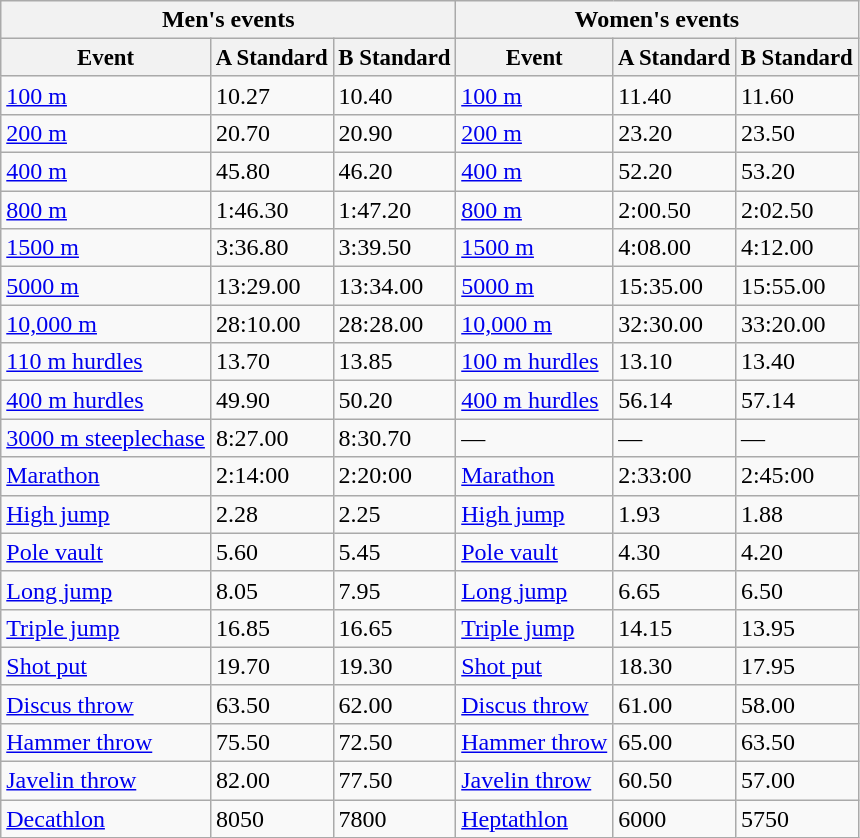<table class="wikitable">
<tr>
<th colspan="3">Men's events</th>
<th colspan="3">Women's events</th>
</tr>
<tr style="font-size:95%">
<th>Event</th>
<th>A Standard</th>
<th>B Standard</th>
<th>Event</th>
<th>A Standard</th>
<th>B Standard</th>
</tr>
<tr>
<td><a href='#'>100 m</a></td>
<td>10.27</td>
<td>10.40</td>
<td><a href='#'>100 m</a></td>
<td>11.40</td>
<td>11.60</td>
</tr>
<tr>
<td><a href='#'>200 m</a></td>
<td>20.70</td>
<td>20.90</td>
<td><a href='#'>200 m</a></td>
<td>23.20</td>
<td>23.50</td>
</tr>
<tr>
<td><a href='#'>400 m</a></td>
<td>45.80</td>
<td>46.20</td>
<td><a href='#'>400 m</a></td>
<td>52.20</td>
<td>53.20</td>
</tr>
<tr>
<td><a href='#'>800 m</a></td>
<td>1:46.30</td>
<td>1:47.20</td>
<td><a href='#'>800 m</a></td>
<td>2:00.50</td>
<td>2:02.50</td>
</tr>
<tr>
<td><a href='#'>1500 m</a></td>
<td>3:36.80</td>
<td>3:39.50</td>
<td><a href='#'>1500 m</a></td>
<td>4:08.00</td>
<td>4:12.00</td>
</tr>
<tr>
<td><a href='#'>5000 m</a></td>
<td>13:29.00</td>
<td>13:34.00</td>
<td><a href='#'>5000 m</a></td>
<td>15:35.00</td>
<td>15:55.00</td>
</tr>
<tr>
<td><a href='#'>10,000 m</a></td>
<td>28:10.00</td>
<td>28:28.00</td>
<td><a href='#'>10,000 m</a></td>
<td>32:30.00</td>
<td>33:20.00</td>
</tr>
<tr>
<td><a href='#'>110 m hurdles</a></td>
<td>13.70</td>
<td>13.85</td>
<td><a href='#'>100 m hurdles</a></td>
<td>13.10</td>
<td>13.40</td>
</tr>
<tr>
<td><a href='#'>400 m hurdles</a></td>
<td>49.90</td>
<td>50.20</td>
<td><a href='#'>400 m hurdles</a></td>
<td>56.14</td>
<td>57.14</td>
</tr>
<tr>
<td><a href='#'>3000 m steeplechase</a></td>
<td>8:27.00</td>
<td>8:30.70</td>
<td>—</td>
<td>—</td>
<td>—</td>
</tr>
<tr>
<td><a href='#'>Marathon</a></td>
<td>2:14:00</td>
<td>2:20:00</td>
<td><a href='#'>Marathon</a></td>
<td>2:33:00</td>
<td>2:45:00</td>
</tr>
<tr>
<td><a href='#'>High jump</a></td>
<td>2.28</td>
<td>2.25</td>
<td><a href='#'>High jump</a></td>
<td>1.93</td>
<td>1.88</td>
</tr>
<tr>
<td><a href='#'>Pole vault</a></td>
<td>5.60</td>
<td>5.45</td>
<td><a href='#'>Pole vault</a></td>
<td>4.30</td>
<td>4.20</td>
</tr>
<tr>
<td><a href='#'>Long jump</a></td>
<td>8.05</td>
<td>7.95</td>
<td><a href='#'>Long jump</a></td>
<td>6.65</td>
<td>6.50</td>
</tr>
<tr>
<td><a href='#'>Triple jump</a></td>
<td>16.85</td>
<td>16.65</td>
<td><a href='#'>Triple jump</a></td>
<td>14.15</td>
<td>13.95</td>
</tr>
<tr>
<td><a href='#'>Shot put</a></td>
<td>19.70</td>
<td>19.30</td>
<td><a href='#'>Shot put</a></td>
<td>18.30</td>
<td>17.95</td>
</tr>
<tr>
<td><a href='#'>Discus throw</a></td>
<td>63.50</td>
<td>62.00</td>
<td><a href='#'>Discus throw</a></td>
<td>61.00</td>
<td>58.00</td>
</tr>
<tr>
<td><a href='#'>Hammer throw</a></td>
<td>75.50</td>
<td>72.50</td>
<td><a href='#'>Hammer throw</a></td>
<td>65.00</td>
<td>63.50</td>
</tr>
<tr>
<td><a href='#'>Javelin throw</a></td>
<td>82.00</td>
<td>77.50</td>
<td><a href='#'>Javelin throw</a></td>
<td>60.50</td>
<td>57.00</td>
</tr>
<tr>
<td><a href='#'>Decathlon</a></td>
<td>8050</td>
<td>7800</td>
<td><a href='#'>Heptathlon</a></td>
<td>6000</td>
<td>5750</td>
</tr>
</table>
